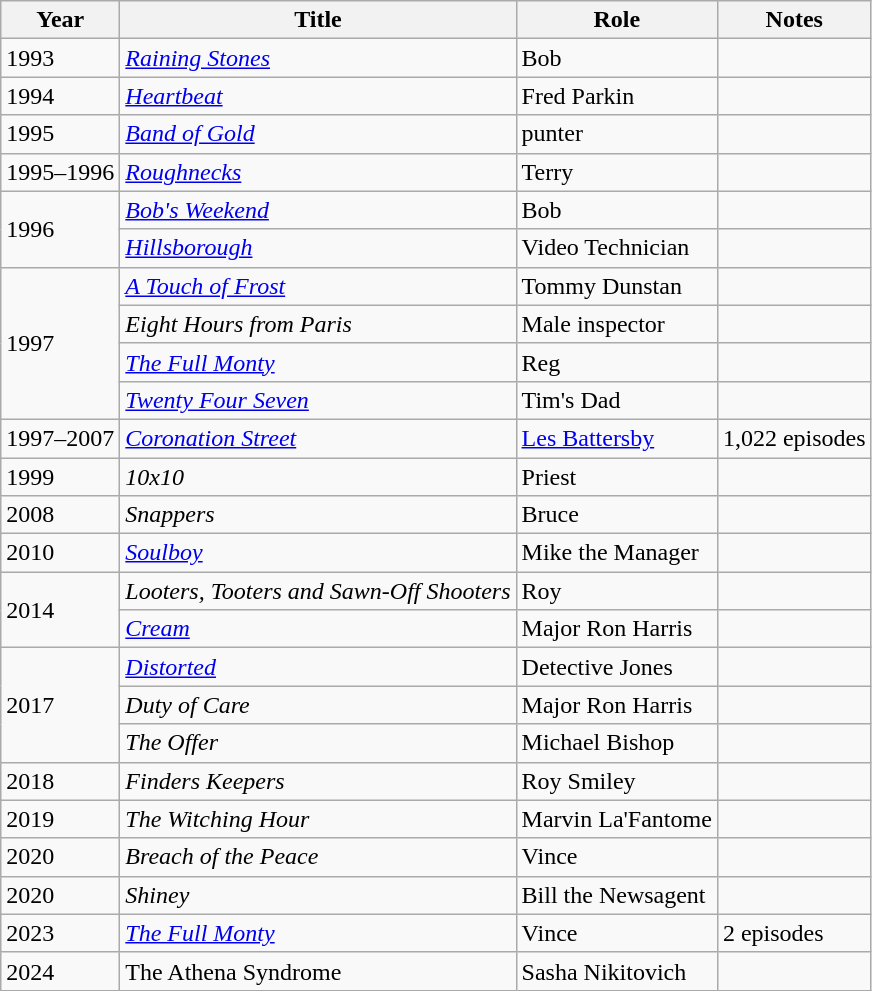<table class="wikitable">
<tr>
<th>Year</th>
<th>Title</th>
<th>Role</th>
<th>Notes</th>
</tr>
<tr>
<td>1993</td>
<td><em><a href='#'>Raining Stones</a></em></td>
<td>Bob</td>
<td></td>
</tr>
<tr>
<td>1994</td>
<td><em><a href='#'>Heartbeat</a></em></td>
<td>Fred Parkin</td>
<td></td>
</tr>
<tr>
<td>1995</td>
<td><em><a href='#'>Band of Gold</a></em></td>
<td>punter</td>
<td></td>
</tr>
<tr>
<td>1995–1996</td>
<td><em><a href='#'>Roughnecks</a></em></td>
<td>Terry</td>
<td></td>
</tr>
<tr>
<td rowspan="2">1996</td>
<td><em><a href='#'>Bob's Weekend</a></em></td>
<td>Bob</td>
<td></td>
</tr>
<tr>
<td><em><a href='#'>Hillsborough</a></em></td>
<td>Video Technician</td>
<td></td>
</tr>
<tr>
<td rowspan="4">1997</td>
<td><em><a href='#'>A Touch of Frost</a></em></td>
<td>Tommy Dunstan</td>
<td></td>
</tr>
<tr>
<td><em>Eight Hours from Paris</em></td>
<td>Male inspector</td>
<td></td>
</tr>
<tr>
<td><em><a href='#'>The Full Monty</a></em></td>
<td>Reg</td>
<td></td>
</tr>
<tr>
<td><em><a href='#'>Twenty Four Seven</a></em></td>
<td>Tim's Dad</td>
<td></td>
</tr>
<tr>
<td>1997–2007</td>
<td><em><a href='#'>Coronation Street</a></em></td>
<td><a href='#'>Les Battersby</a></td>
<td>1,022 episodes</td>
</tr>
<tr>
<td>1999</td>
<td><em>10x10</em></td>
<td>Priest</td>
<td></td>
</tr>
<tr>
<td>2008</td>
<td><em>Snappers</em></td>
<td>Bruce</td>
<td></td>
</tr>
<tr>
<td>2010</td>
<td><em><a href='#'>Soulboy</a></em></td>
<td>Mike the Manager</td>
<td></td>
</tr>
<tr>
<td rowspan="2">2014</td>
<td><em>Looters, Tooters and Sawn-Off Shooters</em></td>
<td>Roy</td>
<td></td>
</tr>
<tr>
<td><em><a href='#'>Cream</a></em></td>
<td>Major Ron Harris</td>
<td></td>
</tr>
<tr>
<td rowspan="3">2017</td>
<td><em><a href='#'>Distorted</a></em></td>
<td>Detective Jones</td>
<td></td>
</tr>
<tr>
<td><em>Duty of Care</em></td>
<td>Major Ron Harris</td>
<td></td>
</tr>
<tr>
<td><em>The Offer</em></td>
<td>Michael Bishop</td>
<td></td>
</tr>
<tr>
<td>2018</td>
<td><em>Finders Keepers</em></td>
<td>Roy Smiley</td>
<td></td>
</tr>
<tr>
<td>2019</td>
<td><em>The Witching Hour</em></td>
<td>Marvin La'Fantome</td>
<td></td>
</tr>
<tr>
<td>2020</td>
<td><em>Breach of the Peace</em></td>
<td>Vince</td>
<td></td>
</tr>
<tr>
<td>2020</td>
<td><em>Shiney</em></td>
<td>Bill the Newsagent</td>
<td></td>
</tr>
<tr>
<td>2023</td>
<td><em><a href='#'>The Full Monty</a></em></td>
<td>Vince</td>
<td>2 episodes</td>
</tr>
<tr>
<td>2024</td>
<td>The Athena Syndrome</td>
<td>Sasha Nikitovich</td>
<td></td>
</tr>
</table>
